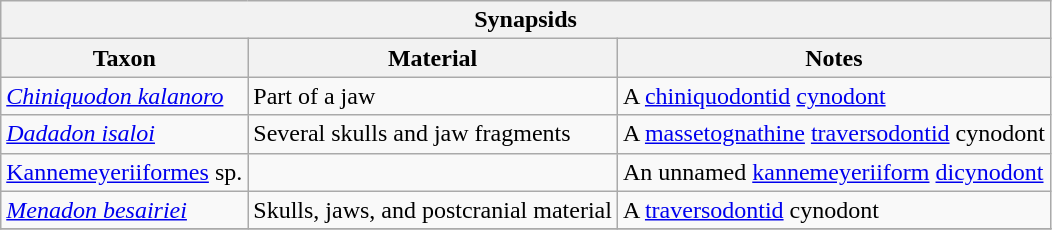<table class="wikitable" align="center">
<tr>
<th colspan="3" align="center"><strong>Synapsids</strong></th>
</tr>
<tr>
<th>Taxon</th>
<th>Material</th>
<th>Notes</th>
</tr>
<tr>
<td><em><a href='#'>Chiniquodon kalanoro</a></em></td>
<td>Part of a jaw</td>
<td>A <a href='#'>chiniquodontid</a> <a href='#'>cynodont</a></td>
</tr>
<tr>
<td><em><a href='#'>Dadadon isaloi</a></em></td>
<td>Several skulls and jaw fragments</td>
<td>A <a href='#'>massetognathine</a> <a href='#'>traversodontid</a> cynodont</td>
</tr>
<tr>
<td><a href='#'>Kannemeyeriiformes</a> sp.</td>
<td></td>
<td>An unnamed <a href='#'>kannemeyeriiform</a> <a href='#'>dicynodont</a></td>
</tr>
<tr>
<td><em><a href='#'>Menadon besairiei</a></em></td>
<td>Skulls, jaws, and postcranial material</td>
<td>A <a href='#'>traversodontid</a> cynodont</td>
</tr>
<tr>
</tr>
</table>
